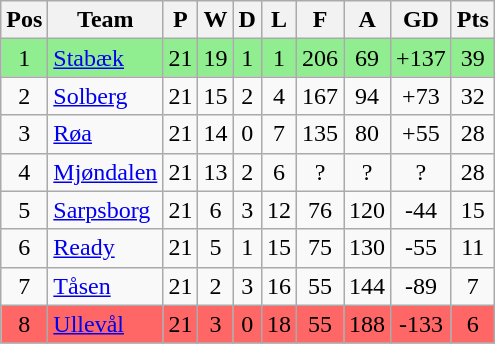<table class="wikitable sortable" style="text-align: center;">
<tr>
<th>Pos</th>
<th>Team</th>
<th>P</th>
<th>W</th>
<th>D</th>
<th>L</th>
<th>F</th>
<th>A</th>
<th>GD</th>
<th>Pts</th>
</tr>
<tr style="background:#90EE90;">
<td>1</td>
<td align="left"><a href='#'>Stabæk</a></td>
<td>21</td>
<td>19</td>
<td>1</td>
<td>1</td>
<td>206</td>
<td>69</td>
<td>+137</td>
<td>39</td>
</tr>
<tr>
<td>2</td>
<td align="left"><a href='#'>Solberg</a></td>
<td>21</td>
<td>15</td>
<td>2</td>
<td>4</td>
<td>167</td>
<td>94</td>
<td>+73</td>
<td>32</td>
</tr>
<tr>
<td>3</td>
<td align="left"><a href='#'>Røa</a></td>
<td>21</td>
<td>14</td>
<td>0</td>
<td>7</td>
<td>135</td>
<td>80</td>
<td>+55</td>
<td>28</td>
</tr>
<tr>
<td>4</td>
<td align="left"><a href='#'>Mjøndalen</a></td>
<td>21</td>
<td>13</td>
<td>2</td>
<td>6</td>
<td>?</td>
<td>?</td>
<td>?</td>
<td>28</td>
</tr>
<tr>
<td>5</td>
<td align="left"><a href='#'>Sarpsborg</a></td>
<td>21</td>
<td>6</td>
<td>3</td>
<td>12</td>
<td>76</td>
<td>120</td>
<td>-44</td>
<td>15</td>
</tr>
<tr>
<td>6</td>
<td align="left"><a href='#'>Ready</a></td>
<td>21</td>
<td>5</td>
<td>1</td>
<td>15</td>
<td>75</td>
<td>130</td>
<td>-55</td>
<td>11</td>
</tr>
<tr>
<td>7</td>
<td align="left"><a href='#'>Tåsen</a></td>
<td>21</td>
<td>2</td>
<td>3</td>
<td>16</td>
<td>55</td>
<td>144</td>
<td>-89</td>
<td>7</td>
</tr>
<tr style="background:#FF6666;">
<td>8</td>
<td align="left"><a href='#'>Ullevål</a></td>
<td>21</td>
<td>3</td>
<td>0</td>
<td>18</td>
<td>55</td>
<td>188</td>
<td>-133</td>
<td>6</td>
</tr>
</table>
